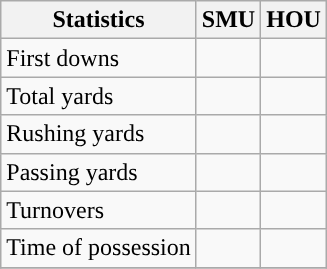<table class="wikitable">
<tr>
<th>Statistics</th>
<th>SMU</th>
<th>HOU</th>
</tr>
<tr>
<td>First downs</td>
<td></td>
<td></td>
</tr>
<tr>
<td>Total yards</td>
<td></td>
<td></td>
</tr>
<tr>
<td>Rushing yards</td>
<td></td>
<td></td>
</tr>
<tr>
<td>Passing yards</td>
<td></td>
<td></td>
</tr>
<tr>
<td>Turnovers</td>
<td></td>
<td></td>
</tr>
<tr>
<td>Time of possession</td>
<td></td>
<td></td>
</tr>
<tr>
</tr>
</table>
